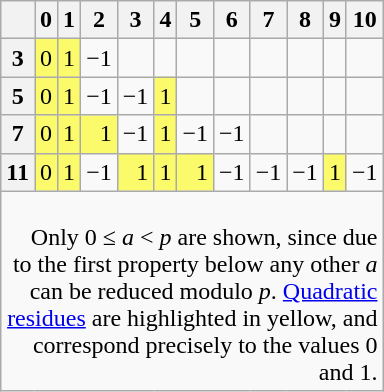<table class="wikitable floatright" style="width:220px; text-align:right;">
<tr>
<th></th>
<th>0</th>
<th>1</th>
<th>2</th>
<th>3</th>
<th>4</th>
<th>5</th>
<th>6</th>
<th>7</th>
<th>8</th>
<th>9</th>
<th>10</th>
</tr>
<tr>
<th>3</th>
<td style="background:#fafa6a">0</td>
<td style="background:#fafa6a">1</td>
<td>−1</td>
<td></td>
<td></td>
<td></td>
<td></td>
<td></td>
<td></td>
<td></td>
<td></td>
</tr>
<tr>
<th>5</th>
<td style="background:#fafa6a">0</td>
<td style="background:#fafa6a">1</td>
<td>−1</td>
<td>−1</td>
<td style="background:#fafa6a">1</td>
<td></td>
<td></td>
<td></td>
<td></td>
<td></td>
<td></td>
</tr>
<tr>
<th>7</th>
<td style="background:#fafa6a">0</td>
<td style="background:#fafa6a">1</td>
<td style="background:#fafa6a">1</td>
<td>−1</td>
<td style="background:#fafa6a">1</td>
<td>−1</td>
<td>−1</td>
<td></td>
<td></td>
<td></td>
<td></td>
</tr>
<tr>
<th>11</th>
<td style="background:#fafa6a">0</td>
<td style="background:#fafa6a">1</td>
<td>−1</td>
<td style="background:#fafa6a">1</td>
<td style="background:#fafa6a">1</td>
<td style="background:#fafa6a">1</td>
<td>−1</td>
<td>−1</td>
<td>−1</td>
<td style="background:#fafa6a">1</td>
<td>−1</td>
</tr>
<tr>
<td colspan="12" class="thumbcaption"><br>Only 0 ≤ <em>a</em> < <em>p</em> are shown, since due to the first property below any other <em>a</em> can be reduced modulo <em>p</em>. <a href='#'>Quadratic residues</a> are highlighted in yellow, and correspond precisely to the values 0 and 1.</td>
</tr>
</table>
